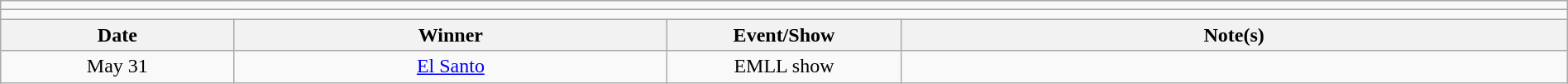<table class="wikitable" style="text-align:center; width:100%;">
<tr>
<td colspan=5></td>
</tr>
<tr>
<td colspan=5><strong></strong></td>
</tr>
<tr>
<th width=14%>Date</th>
<th width=26%>Winner</th>
<th width=14%>Event/Show</th>
<th width=40%>Note(s)</th>
</tr>
<tr>
<td>May 31</td>
<td><a href='#'>El Santo</a></td>
<td>EMLL show</td>
<td align=left></td>
</tr>
</table>
